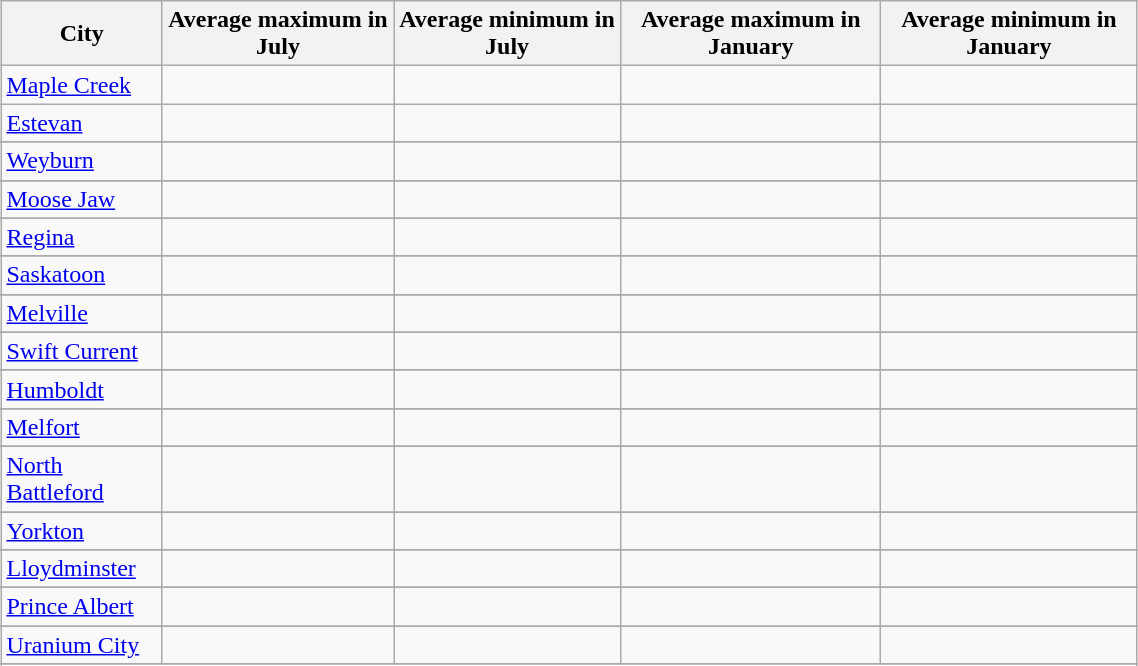<table class="wikitable sortable" style="margin:1em auto; width:60%;">
<tr>
<th>City</th>
<th>Average maximum in July</th>
<th>Average minimum in July</th>
<th>Average maximum in January</th>
<th>Average minimum in January</th>
</tr>
<tr>
<td><a href='#'>Maple Creek</a></td>
<td></td>
<td></td>
<td></td>
<td></td>
</tr>
<tr>
<td><a href='#'>Estevan</a></td>
<td></td>
<td></td>
<td></td>
<td></td>
</tr>
<tr>
</tr>
<tr>
<td><a href='#'>Weyburn</a></td>
<td></td>
<td></td>
<td></td>
<td></td>
</tr>
<tr>
</tr>
<tr>
<td><a href='#'>Moose Jaw</a></td>
<td></td>
<td></td>
<td></td>
<td></td>
</tr>
<tr>
</tr>
<tr>
<td><a href='#'>Regina</a></td>
<td></td>
<td></td>
<td></td>
<td></td>
</tr>
<tr>
</tr>
<tr>
<td><a href='#'>Saskatoon</a></td>
<td></td>
<td></td>
<td></td>
<td></td>
</tr>
<tr>
</tr>
<tr>
<td><a href='#'>Melville</a></td>
<td></td>
<td></td>
<td></td>
<td></td>
</tr>
<tr>
</tr>
<tr>
<td><a href='#'>Swift Current</a></td>
<td></td>
<td></td>
<td></td>
<td></td>
</tr>
<tr>
</tr>
<tr>
<td><a href='#'>Humboldt</a></td>
<td></td>
<td></td>
<td></td>
<td></td>
</tr>
<tr>
</tr>
<tr>
<td><a href='#'>Melfort</a></td>
<td></td>
<td></td>
<td></td>
<td></td>
</tr>
<tr>
</tr>
<tr>
<td><a href='#'>North Battleford</a></td>
<td></td>
<td></td>
<td></td>
<td></td>
</tr>
<tr>
</tr>
<tr>
<td><a href='#'>Yorkton</a></td>
<td></td>
<td></td>
<td></td>
<td></td>
</tr>
<tr>
</tr>
<tr>
<td><a href='#'>Lloydminster</a></td>
<td></td>
<td></td>
<td></td>
<td></td>
</tr>
<tr>
</tr>
<tr>
<td><a href='#'>Prince Albert</a></td>
<td></td>
<td></td>
<td></td>
<td></td>
</tr>
<tr>
</tr>
<tr>
<td><a href='#'>Uranium City</a></td>
<td></td>
<td></td>
<td></td>
<td></td>
</tr>
<tr>
</tr>
<tr>
</tr>
</table>
